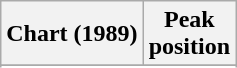<table class="wikitable sortable plainrowheaders" style="text-align:center">
<tr>
<th scope="col">Chart (1989)</th>
<th scope="col">Peak<br> position</th>
</tr>
<tr>
</tr>
<tr>
</tr>
</table>
